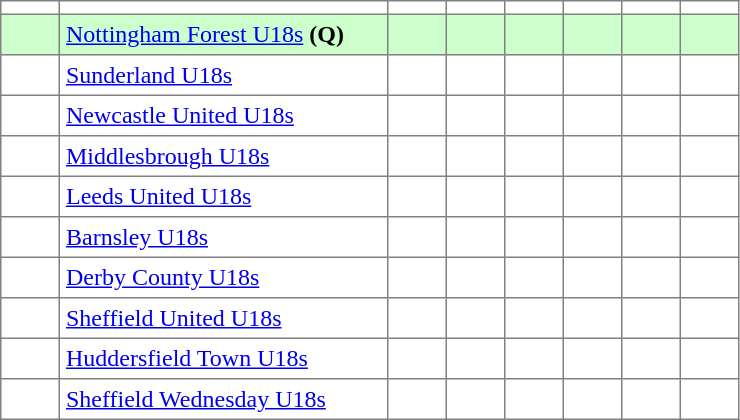<table class="toccolours" border="1" cellpadding="4" cellspacing="0" style="border-collapse: collapse; margin:0;">
<tr>
<th width=30></th>
<th width=210></th>
<th width=30></th>
<th width=30></th>
<th width=30></th>
<th width=30></th>
<th width=30></th>
<th width=30></th>
</tr>
<tr bgcolor=#ccffcc>
<td></td>
<td><a href='#'>Nottingham Forest U18s</a> <strong>(Q)</strong></td>
<td></td>
<td></td>
<td></td>
<td></td>
<td></td>
<td></td>
</tr>
<tr>
<td></td>
<td><a href='#'>Sunderland U18s</a></td>
<td></td>
<td></td>
<td></td>
<td></td>
<td></td>
<td></td>
</tr>
<tr>
<td></td>
<td><a href='#'>Newcastle United U18s</a></td>
<td></td>
<td></td>
<td></td>
<td></td>
<td></td>
<td></td>
</tr>
<tr>
<td></td>
<td><a href='#'>Middlesbrough U18s</a></td>
<td></td>
<td></td>
<td></td>
<td></td>
<td></td>
<td></td>
</tr>
<tr>
<td></td>
<td><a href='#'>Leeds United U18s</a></td>
<td></td>
<td></td>
<td></td>
<td></td>
<td></td>
<td></td>
</tr>
<tr>
<td></td>
<td><a href='#'>Barnsley U18s</a></td>
<td></td>
<td></td>
<td></td>
<td></td>
<td></td>
<td></td>
</tr>
<tr>
<td></td>
<td><a href='#'>Derby County U18s</a></td>
<td></td>
<td></td>
<td></td>
<td></td>
<td></td>
<td></td>
</tr>
<tr>
<td></td>
<td><a href='#'>Sheffield United U18s</a></td>
<td></td>
<td></td>
<td></td>
<td></td>
<td></td>
<td></td>
</tr>
<tr>
<td></td>
<td><a href='#'>Huddersfield Town U18s</a></td>
<td></td>
<td></td>
<td></td>
<td></td>
<td></td>
<td></td>
</tr>
<tr>
<td></td>
<td><a href='#'>Sheffield Wednesday U18s</a></td>
<td></td>
<td></td>
<td></td>
<td></td>
<td></td>
<td></td>
</tr>
</table>
